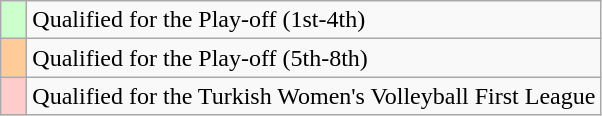<table class="wikitable" style="text-align:left;">
<tr>
<td width=10px bgcolor=#ccffcc></td>
<td>Qualified for the Play-off (1st-4th)</td>
</tr>
<tr>
<td width=10px bgcolor=#ffcc99></td>
<td>Qualified for the Play-off (5th-8th)</td>
</tr>
<tr>
<td width=10px bgcolor=#ffcccc></td>
<td>Qualified for the Turkish Women's Volleyball First League</td>
</tr>
</table>
